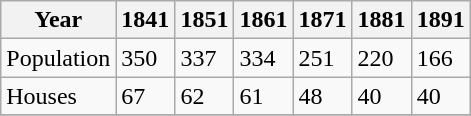<table class="wikitable">
<tr>
<th>Year</th>
<th>1841</th>
<th>1851</th>
<th>1861</th>
<th>1871</th>
<th>1881</th>
<th>1891</th>
</tr>
<tr>
<td>Population</td>
<td>350</td>
<td>337</td>
<td>334</td>
<td>251</td>
<td>220</td>
<td>166</td>
</tr>
<tr>
<td>Houses</td>
<td>67</td>
<td>62</td>
<td>61</td>
<td>48</td>
<td>40</td>
<td>40</td>
</tr>
<tr>
</tr>
</table>
